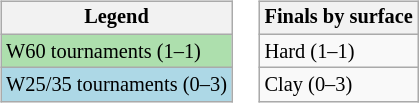<table>
<tr valign="top">
<td><br><table class="wikitable" style="font-size:85%">
<tr>
<th>Legend</th>
</tr>
<tr style="background:#addfad;">
<td>W60 tournaments (1–1)</td>
</tr>
<tr style="background:lightblue;">
<td>W25/35 tournaments (0–3)</td>
</tr>
</table>
</td>
<td><br><table class="wikitable" style="font-size:85%">
<tr>
<th>Finals by surface</th>
</tr>
<tr>
<td>Hard (1–1)</td>
</tr>
<tr>
<td>Clay (0–3)</td>
</tr>
</table>
</td>
</tr>
</table>
